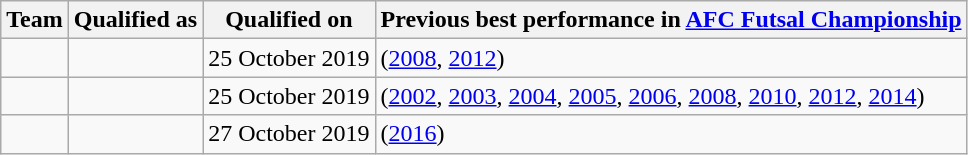<table class="wikitable sortable">
<tr>
<th>Team</th>
<th>Qualified as</th>
<th>Qualified on</th>
<th>Previous best performance in <a href='#'>AFC Futsal Championship</a></th>
</tr>
<tr>
<td></td>
<td></td>
<td>25 October 2019</td>
<td> (<a href='#'>2008</a>, <a href='#'>2012</a>)</td>
</tr>
<tr>
<td></td>
<td></td>
<td>25 October 2019</td>
<td> (<a href='#'>2002</a>, <a href='#'>2003</a>, <a href='#'>2004</a>, <a href='#'>2005</a>, <a href='#'>2006</a>, <a href='#'>2008</a>, <a href='#'>2010</a>, <a href='#'>2012</a>, <a href='#'>2014</a>)</td>
</tr>
<tr>
<td></td>
<td></td>
<td>27 October 2019</td>
<td> (<a href='#'>2016</a>)</td>
</tr>
</table>
